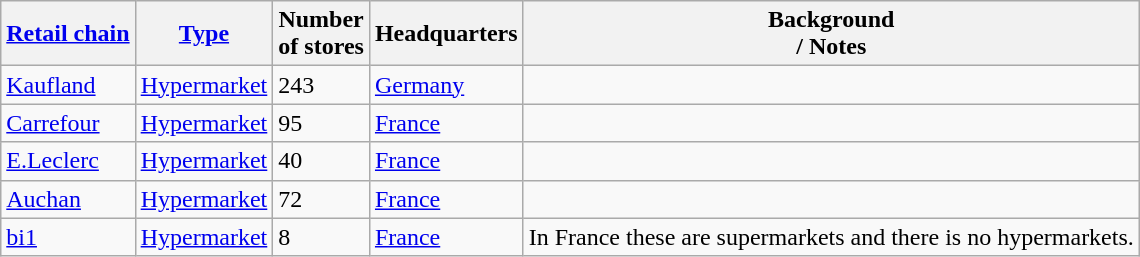<table class="wikitable sortable">
<tr>
<th><a href='#'>Retail chain</a></th>
<th><a href='#'>Type</a></th>
<th>Number<br>of stores</th>
<th>Headquarters</th>
<th class=unsortable>Background<br>/ Notes</th>
</tr>
<tr>
<td><a href='#'>Kaufland</a></td>
<td><a href='#'>Hypermarket</a></td>
<td>243</td>
<td><a href='#'>Germany</a></td>
<td></td>
</tr>
<tr>
<td><a href='#'>Carrefour</a></td>
<td><a href='#'>Hypermarket</a></td>
<td>95</td>
<td><a href='#'>France</a></td>
<td></td>
</tr>
<tr>
<td><a href='#'>E.Leclerc</a></td>
<td><a href='#'>Hypermarket</a></td>
<td>40</td>
<td><a href='#'>France</a></td>
<td></td>
</tr>
<tr>
<td><a href='#'>Auchan</a></td>
<td><a href='#'>Hypermarket</a></td>
<td>72</td>
<td><a href='#'>France</a></td>
<td></td>
</tr>
<tr>
<td><a href='#'>bi1</a></td>
<td><a href='#'>Hypermarket</a></td>
<td>8</td>
<td><a href='#'>France</a></td>
<td>In France these are supermarkets and there is no hypermarkets.</td>
</tr>
</table>
